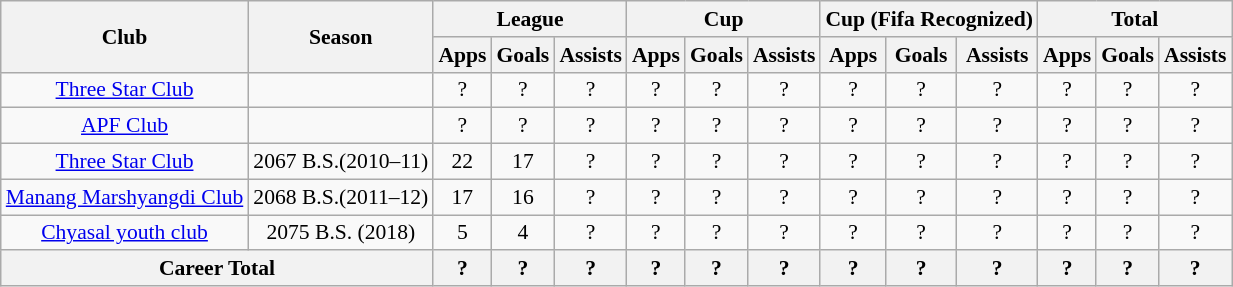<table class="wikitable" style="font-size:90%; text-align:center;">
<tr>
<th rowspan=2>Club</th>
<th rowspan=2>Season</th>
<th colspan=3>League</th>
<th colspan=3>Cup</th>
<th colspan=3>Cup (Fifa Recognized)</th>
<th colspan=3>Total</th>
</tr>
<tr>
<th>Apps</th>
<th>Goals</th>
<th>Assists</th>
<th>Apps</th>
<th>Goals</th>
<th>Assists</th>
<th>Apps</th>
<th>Goals</th>
<th>Assists</th>
<th>Apps</th>
<th>Goals</th>
<th>Assists</th>
</tr>
<tr>
<td><a href='#'>Three Star Club</a></td>
<td></td>
<td>?</td>
<td>?</td>
<td>?</td>
<td>?</td>
<td>?</td>
<td>?</td>
<td>?</td>
<td>?</td>
<td>?</td>
<td>?</td>
<td>?</td>
<td>?</td>
</tr>
<tr>
<td><a href='#'>APF Club</a></td>
<td></td>
<td>?</td>
<td>?</td>
<td>?</td>
<td>?</td>
<td>?</td>
<td>?</td>
<td>?</td>
<td>?</td>
<td>?</td>
<td>?</td>
<td>?</td>
<td>?</td>
</tr>
<tr>
<td><a href='#'>Three Star Club</a></td>
<td>2067 B.S.(2010–11)</td>
<td>22</td>
<td>17</td>
<td>?</td>
<td>?</td>
<td>?</td>
<td>?</td>
<td>?</td>
<td>?</td>
<td>?</td>
<td>?</td>
<td>?</td>
<td>?</td>
</tr>
<tr>
<td><a href='#'>Manang Marshyangdi Club</a></td>
<td>2068 B.S.(2011–12)</td>
<td>17</td>
<td>16</td>
<td>?</td>
<td>?</td>
<td>?</td>
<td>?</td>
<td>?</td>
<td>?</td>
<td>?</td>
<td>?</td>
<td>?</td>
<td>?</td>
</tr>
<tr>
<td><a href='#'>Chyasal youth club</a></td>
<td>2075 B.S. (2018)</td>
<td>5</td>
<td>4</td>
<td>?</td>
<td>?</td>
<td>?</td>
<td>?</td>
<td>?</td>
<td>?</td>
<td>?</td>
<td>?</td>
<td>?</td>
<td>?</td>
</tr>
<tr>
<th colspan=2>Career Total</th>
<th>?</th>
<th>?</th>
<th>?</th>
<th>?</th>
<th>?</th>
<th>?</th>
<th>?</th>
<th>?</th>
<th>?</th>
<th>?</th>
<th>?</th>
<th>?</th>
</tr>
</table>
